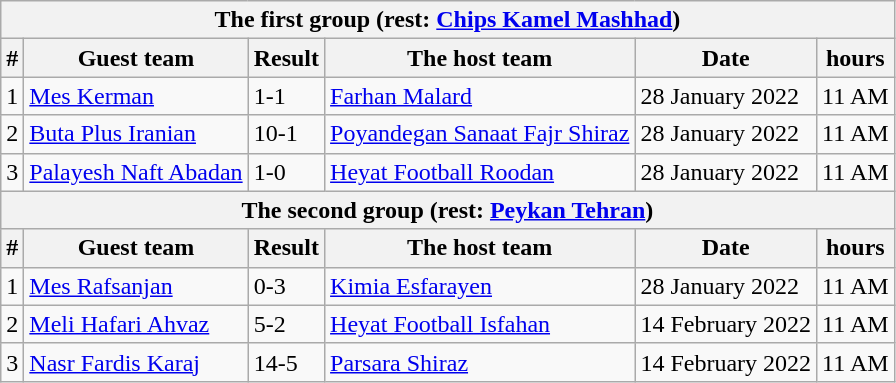<table class="wikitable">
<tr>
<th colspan="6">The first group (rest: <a href='#'>Chips Kamel Mashhad</a>) </th>
</tr>
<tr>
<th>#</th>
<th>Guest team</th>
<th>Result</th>
<th>The host team</th>
<th>Date</th>
<th>hours</th>
</tr>
<tr>
<td>1</td>
<td><a href='#'>Mes Kerman</a></td>
<td>1-1</td>
<td><a href='#'>Farhan Malard</a></td>
<td>28 January 2022</td>
<td>11 AM</td>
</tr>
<tr>
<td>2</td>
<td><a href='#'>Buta Plus Iranian</a></td>
<td>10-1</td>
<td><a href='#'>Poyandegan Sanaat Fajr Shiraz</a></td>
<td>28 January 2022</td>
<td>11 AM</td>
</tr>
<tr>
<td>3</td>
<td><a href='#'>Palayesh Naft Abadan</a></td>
<td>1-0</td>
<td><a href='#'>Heyat Football Roodan</a></td>
<td>28 January 2022</td>
<td>11 AM</td>
</tr>
<tr>
<th colspan="6">The second group (rest: <a href='#'>Peykan Tehran</a>) </th>
</tr>
<tr>
<th>#</th>
<th>Guest team</th>
<th>Result</th>
<th>The host team</th>
<th>Date</th>
<th>hours</th>
</tr>
<tr>
<td>1</td>
<td><a href='#'>Mes Rafsanjan</a></td>
<td>0-3</td>
<td><a href='#'>Kimia Esfarayen</a></td>
<td>28 January 2022</td>
<td>11 AM</td>
</tr>
<tr>
<td>2</td>
<td><a href='#'>Meli Hafari Ahvaz</a></td>
<td>5-2</td>
<td><a href='#'>Heyat Football Isfahan</a></td>
<td>14 February 2022</td>
<td>11 AM</td>
</tr>
<tr>
<td>3</td>
<td><a href='#'>Nasr Fardis Karaj</a></td>
<td>14-5</td>
<td><a href='#'>Parsara Shiraz</a></td>
<td>14 February 2022</td>
<td>11 AM</td>
</tr>
</table>
